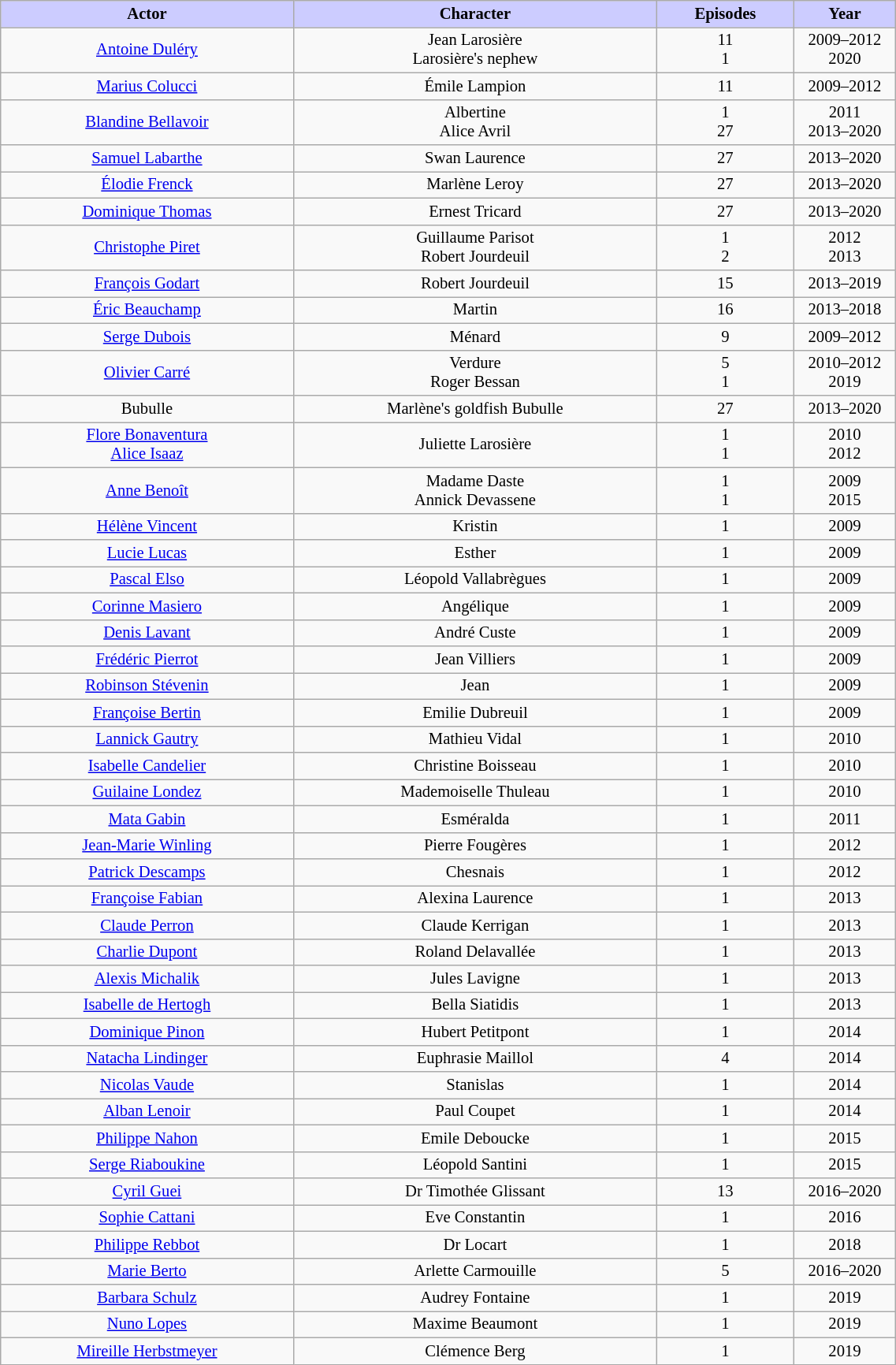<table class="wikitable mw-collapsible mw-collapsed center" style="font-size: 86%; width:60%; left:0 auto; text-align:center;">
<tr style="background-color: #CCCCFF">
<td><strong>Actor</strong></td>
<td><strong>Character</strong></td>
<td><strong>Episodes</strong></td>
<td scope="col" style="width: 80px;"><strong>Year</strong></td>
</tr>
<tr>
<td><a href='#'>Antoine Duléry</a></td>
<td>Jean Larosière<br>Larosière's nephew</td>
<td>11<br>1</td>
<td>2009–2012<br>2020</td>
</tr>
<tr>
<td><a href='#'>Marius Colucci</a></td>
<td>Émile Lampion</td>
<td>11</td>
<td>2009–2012</td>
</tr>
<tr>
<td><a href='#'>Blandine Bellavoir</a></td>
<td>Albertine<br>Alice Avril</td>
<td>1<br>27</td>
<td>2011<br>2013–2020</td>
</tr>
<tr>
<td><a href='#'>Samuel Labarthe</a></td>
<td>Swan Laurence</td>
<td>27</td>
<td>2013–2020</td>
</tr>
<tr>
<td><a href='#'>Élodie Frenck</a></td>
<td>Marlène Leroy</td>
<td>27</td>
<td>2013–2020</td>
</tr>
<tr>
<td><a href='#'>Dominique Thomas</a></td>
<td>Ernest Tricard</td>
<td>27</td>
<td>2013–2020</td>
</tr>
<tr>
<td><a href='#'>Christophe Piret</a></td>
<td>Guillaume Parisot<br>Robert Jourdeuil</td>
<td>1<br>2</td>
<td>2012<br>2013</td>
</tr>
<tr>
<td><a href='#'>François Godart</a></td>
<td>Robert Jourdeuil</td>
<td>15</td>
<td>2013–2019</td>
</tr>
<tr>
<td><a href='#'>Éric Beauchamp</a></td>
<td>Martin</td>
<td>16</td>
<td>2013–2018</td>
</tr>
<tr>
<td><a href='#'>Serge Dubois</a></td>
<td>Ménard</td>
<td>9</td>
<td>2009–2012</td>
</tr>
<tr>
<td><a href='#'>Olivier Carré</a></td>
<td>Verdure<br>Roger Bessan</td>
<td>5<br>1</td>
<td>2010–2012<br>2019</td>
</tr>
<tr>
<td>Bubulle</td>
<td>Marlène's goldfish Bubulle</td>
<td>27</td>
<td>2013–2020</td>
</tr>
<tr>
<td><a href='#'>Flore Bonaventura</a><br><a href='#'>Alice Isaaz</a></td>
<td>Juliette Larosière</td>
<td>1<br>1</td>
<td>2010<br>2012</td>
</tr>
<tr>
<td><a href='#'>Anne Benoît</a></td>
<td>Madame Daste<br>Annick Devassene</td>
<td>1<br>1</td>
<td>2009<br>2015</td>
</tr>
<tr>
<td><a href='#'>Hélène Vincent</a></td>
<td>Kristin</td>
<td>1</td>
<td>2009</td>
</tr>
<tr>
<td><a href='#'>Lucie Lucas</a></td>
<td>Esther</td>
<td>1</td>
<td>2009</td>
</tr>
<tr>
<td><a href='#'>Pascal Elso</a></td>
<td>Léopold Vallabrègues</td>
<td>1</td>
<td>2009</td>
</tr>
<tr>
<td><a href='#'>Corinne Masiero</a></td>
<td>Angélique</td>
<td>1</td>
<td>2009</td>
</tr>
<tr>
<td><a href='#'>Denis Lavant</a></td>
<td>André Custe</td>
<td>1</td>
<td>2009</td>
</tr>
<tr>
<td><a href='#'>Frédéric Pierrot</a></td>
<td>Jean Villiers</td>
<td>1</td>
<td>2009</td>
</tr>
<tr>
<td><a href='#'>Robinson Stévenin</a></td>
<td>Jean</td>
<td>1</td>
<td>2009</td>
</tr>
<tr>
<td><a href='#'>Françoise Bertin</a></td>
<td>Emilie Dubreuil</td>
<td>1</td>
<td>2009</td>
</tr>
<tr>
<td><a href='#'>Lannick Gautry</a></td>
<td>Mathieu Vidal</td>
<td>1</td>
<td>2010</td>
</tr>
<tr>
<td><a href='#'>Isabelle Candelier</a></td>
<td>Christine Boisseau</td>
<td>1</td>
<td>2010</td>
</tr>
<tr>
<td><a href='#'>Guilaine Londez</a></td>
<td>Mademoiselle Thuleau</td>
<td>1</td>
<td>2010</td>
</tr>
<tr>
<td><a href='#'>Mata Gabin</a></td>
<td>Esméralda</td>
<td>1</td>
<td>2011</td>
</tr>
<tr>
<td><a href='#'>Jean-Marie Winling</a></td>
<td>Pierre Fougères</td>
<td>1</td>
<td>2012</td>
</tr>
<tr>
<td><a href='#'>Patrick Descamps</a></td>
<td>Chesnais</td>
<td>1</td>
<td>2012</td>
</tr>
<tr>
<td><a href='#'>Françoise Fabian</a></td>
<td>Alexina Laurence</td>
<td>1</td>
<td>2013</td>
</tr>
<tr>
<td><a href='#'>Claude Perron</a></td>
<td>Claude Kerrigan</td>
<td>1</td>
<td>2013</td>
</tr>
<tr>
<td><a href='#'>Charlie Dupont</a></td>
<td>Roland Delavallée</td>
<td>1</td>
<td>2013</td>
</tr>
<tr>
<td><a href='#'>Alexis Michalik</a></td>
<td>Jules Lavigne</td>
<td>1</td>
<td>2013</td>
</tr>
<tr>
<td><a href='#'>Isabelle de Hertogh</a></td>
<td>Bella Siatidis</td>
<td>1</td>
<td>2013</td>
</tr>
<tr>
<td><a href='#'>Dominique Pinon</a></td>
<td>Hubert Petitpont</td>
<td>1</td>
<td>2014</td>
</tr>
<tr>
<td><a href='#'>Natacha Lindinger</a></td>
<td>Euphrasie Maillol</td>
<td>4</td>
<td>2014</td>
</tr>
<tr>
<td><a href='#'>Nicolas Vaude</a></td>
<td>Stanislas</td>
<td>1</td>
<td>2014</td>
</tr>
<tr>
<td><a href='#'>Alban Lenoir</a></td>
<td>Paul Coupet</td>
<td>1</td>
<td>2014</td>
</tr>
<tr>
<td><a href='#'>Philippe Nahon</a></td>
<td>Emile Deboucke</td>
<td>1</td>
<td>2015</td>
</tr>
<tr>
<td><a href='#'>Serge Riaboukine</a></td>
<td>Léopold Santini</td>
<td>1</td>
<td>2015</td>
</tr>
<tr>
<td><a href='#'>Cyril Guei</a></td>
<td>Dr Timothée Glissant</td>
<td>13</td>
<td>2016–2020</td>
</tr>
<tr>
<td><a href='#'>Sophie Cattani</a></td>
<td>Eve Constantin</td>
<td>1</td>
<td>2016</td>
</tr>
<tr>
<td><a href='#'>Philippe Rebbot</a></td>
<td>Dr Locart</td>
<td>1</td>
<td>2018</td>
</tr>
<tr>
<td><a href='#'>Marie Berto</a></td>
<td>Arlette Carmouille</td>
<td>5</td>
<td>2016–2020</td>
</tr>
<tr>
<td><a href='#'>Barbara Schulz</a></td>
<td>Audrey Fontaine</td>
<td>1</td>
<td>2019</td>
</tr>
<tr>
<td><a href='#'>Nuno Lopes</a></td>
<td>Maxime Beaumont</td>
<td>1</td>
<td>2019</td>
</tr>
<tr>
<td><a href='#'>Mireille Herbstmeyer</a></td>
<td>Clémence Berg</td>
<td>1</td>
<td>2019</td>
</tr>
</table>
